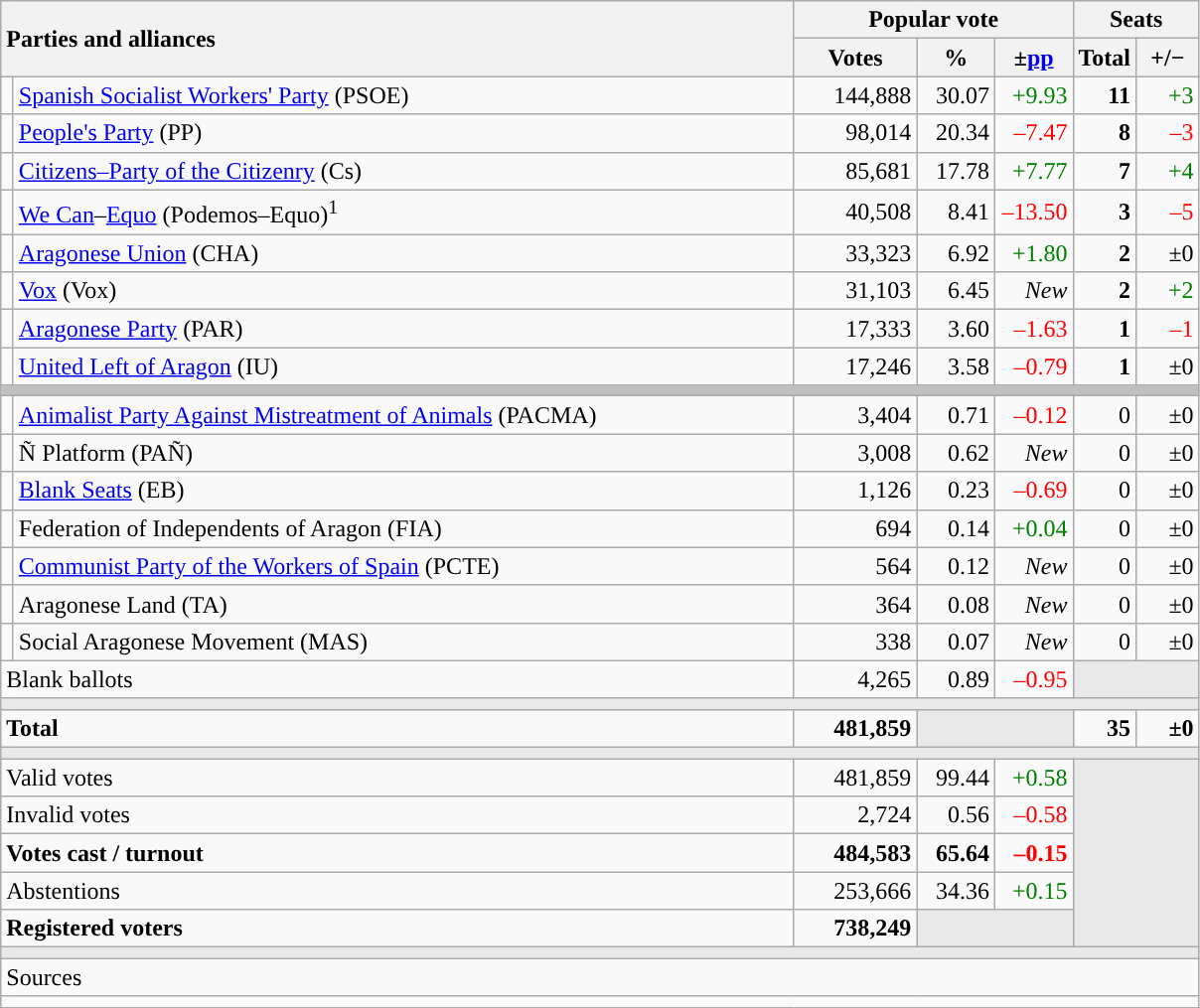<table class="wikitable" style="text-align:right;">
<tr>
<th style="text-align:left;" rowspan="2" colspan="2" width="525">Parties and alliances</th>
<th colspan="3">Popular vote</th>
<th colspan="2">Seats</th>
</tr>
<tr>
<th width="75">Votes</th>
<th width="45">%</th>
<th width="45">±<a href='#'>pp</a></th>
<th width="35">Total</th>
<th width="35">+/−</th>
</tr>
<tr>
<td width="1" style="color:inherit;background:"></td>
<td align="left"><a href='#'>Spanish Socialist Workers' Party</a> (PSOE)</td>
<td>144,888</td>
<td>30.07</td>
<td style="color:green;">+9.93</td>
<td><strong>11</strong></td>
<td style="color:green;">+3</td>
</tr>
<tr>
<td style="color:inherit;background:"></td>
<td align="left"><a href='#'>People's Party</a> (PP)</td>
<td>98,014</td>
<td>20.34</td>
<td style="color:red;">–7.47</td>
<td><strong>8</strong></td>
<td style="color:red;">–3</td>
</tr>
<tr>
<td style="color:inherit;background:"></td>
<td align="left"><a href='#'>Citizens–Party of the Citizenry</a> (Cs)</td>
<td>85,681</td>
<td>17.78</td>
<td style="color:green;">+7.77</td>
<td><strong>7</strong></td>
<td style="color:green;">+4</td>
</tr>
<tr>
<td style="color:inherit;background:"></td>
<td align="left"><a href='#'>We Can</a>–<a href='#'>Equo</a> (Podemos–Equo)<sup>1</sup></td>
<td>40,508</td>
<td>8.41</td>
<td style="color:red;">–13.50</td>
<td><strong>3</strong></td>
<td style="color:red;">–5</td>
</tr>
<tr>
<td style="color:inherit;background:"></td>
<td align="left"><a href='#'>Aragonese Union</a> (CHA)</td>
<td>33,323</td>
<td>6.92</td>
<td style="color:green;">+1.80</td>
<td><strong>2</strong></td>
<td>±0</td>
</tr>
<tr>
<td style="color:inherit;background:"></td>
<td align="left"><a href='#'>Vox</a> (Vox)</td>
<td>31,103</td>
<td>6.45</td>
<td><em>New</em></td>
<td><strong>2</strong></td>
<td style="color:green;">+2</td>
</tr>
<tr>
<td style="color:inherit;background:"></td>
<td align="left"><a href='#'>Aragonese Party</a> (PAR)</td>
<td>17,333</td>
<td>3.60</td>
<td style="color:red;">–1.63</td>
<td><strong>1</strong></td>
<td style="color:red;">–1</td>
</tr>
<tr>
<td style="color:inherit;background:"></td>
<td align="left"><a href='#'>United Left of Aragon</a> (IU)</td>
<td>17,246</td>
<td>3.58</td>
<td style="color:red;">–0.79</td>
<td><strong>1</strong></td>
<td>±0</td>
</tr>
<tr>
<td colspan="7" bgcolor="#C0C0C0"></td>
</tr>
<tr>
<td style="color:inherit;background:"></td>
<td align="left"><a href='#'>Animalist Party Against Mistreatment of Animals</a> (PACMA)</td>
<td>3,404</td>
<td>0.71</td>
<td style="color:red;">–0.12</td>
<td>0</td>
<td>±0</td>
</tr>
<tr>
<td style="color:inherit;background:"></td>
<td align="left">Ñ Platform (PAÑ)</td>
<td>3,008</td>
<td>0.62</td>
<td><em>New</em></td>
<td>0</td>
<td>±0</td>
</tr>
<tr>
<td style="color:inherit;background:"></td>
<td align="left"><a href='#'>Blank Seats</a> (EB)</td>
<td>1,126</td>
<td>0.23</td>
<td style="color:red;">–0.69</td>
<td>0</td>
<td>±0</td>
</tr>
<tr>
<td style="color:inherit;background:"></td>
<td align="left">Federation of Independents of Aragon (FIA)</td>
<td>694</td>
<td>0.14</td>
<td style="color:green;">+0.04</td>
<td>0</td>
<td>±0</td>
</tr>
<tr>
<td style="color:inherit;background:"></td>
<td align="left"><a href='#'>Communist Party of the Workers of Spain</a> (PCTE)</td>
<td>564</td>
<td>0.12</td>
<td><em>New</em></td>
<td>0</td>
<td>±0</td>
</tr>
<tr>
<td style="color:inherit;background:"></td>
<td align="left">Aragonese Land (TA)</td>
<td>364</td>
<td>0.08</td>
<td><em>New</em></td>
<td>0</td>
<td>±0</td>
</tr>
<tr>
<td style="color:inherit;background:"></td>
<td align="left">Social Aragonese Movement (MAS)</td>
<td>338</td>
<td>0.07</td>
<td><em>New</em></td>
<td>0</td>
<td>±0</td>
</tr>
<tr>
<td align="left" colspan="2">Blank ballots</td>
<td>4,265</td>
<td>0.89</td>
<td style="color:red;">–0.95</td>
<td bgcolor="#E9E9E9" colspan="2"></td>
</tr>
<tr>
<td colspan="7" bgcolor="#E9E9E9"></td>
</tr>
<tr style="font-weight:bold;">
<td align="left" colspan="2">Total</td>
<td>481,859</td>
<td bgcolor="#E9E9E9" colspan="2"></td>
<td>35</td>
<td>±0</td>
</tr>
<tr>
<td colspan="7" bgcolor="#E9E9E9"></td>
</tr>
<tr>
<td align="left" colspan="2">Valid votes</td>
<td>481,859</td>
<td>99.44</td>
<td style="color:green;">+0.58</td>
<td bgcolor="#E9E9E9" colspan="2" rowspan="5"></td>
</tr>
<tr>
<td align="left" colspan="2">Invalid votes</td>
<td>2,724</td>
<td>0.56</td>
<td style="color:red;">–0.58</td>
</tr>
<tr style="font-weight:bold;">
<td align="left" colspan="2">Votes cast / turnout</td>
<td>484,583</td>
<td>65.64</td>
<td style="color:red;">–0.15</td>
</tr>
<tr>
<td align="left" colspan="2">Abstentions</td>
<td>253,666</td>
<td>34.36</td>
<td style="color:green;">+0.15</td>
</tr>
<tr style="font-weight:bold;">
<td align="left" colspan="2">Registered voters</td>
<td>738,249</td>
<td bgcolor="#E9E9E9" colspan="2"></td>
</tr>
<tr>
<td colspan="7" bgcolor="#E9E9E9"></td>
</tr>
<tr>
<td align="left" colspan="7">Sources</td>
</tr>
<tr>
<td colspan="7" style="text-align:left; max-width:790px;"></td>
</tr>
</table>
